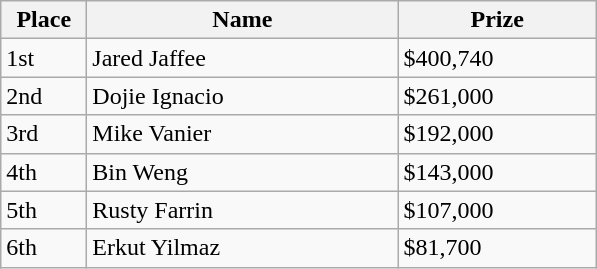<table class="wikitable">
<tr>
<th style="width:50px;">Place</th>
<th style="width:200px;">Name</th>
<th style="width:125px;">Prize</th>
</tr>
<tr>
<td>1st</td>
<td> Jared Jaffee</td>
<td>$400,740</td>
</tr>
<tr>
<td>2nd</td>
<td> Dojie Ignacio</td>
<td>$261,000</td>
</tr>
<tr>
<td>3rd</td>
<td> Mike Vanier</td>
<td>$192,000</td>
</tr>
<tr>
<td>4th</td>
<td> Bin Weng</td>
<td>$143,000</td>
</tr>
<tr>
<td>5th</td>
<td> Rusty Farrin</td>
<td>$107,000</td>
</tr>
<tr>
<td>6th</td>
<td> Erkut Yilmaz</td>
<td>$81,700</td>
</tr>
</table>
